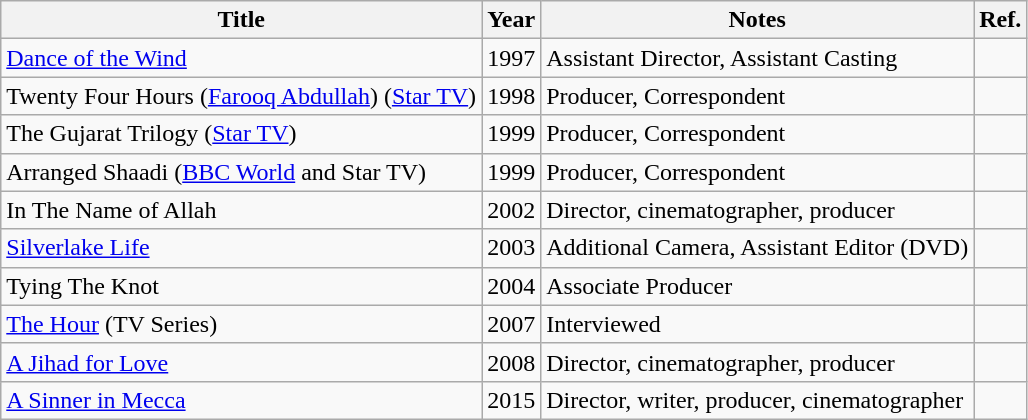<table class="wikitable">
<tr>
<th>Title</th>
<th>Year</th>
<th>Notes</th>
<th>Ref.</th>
</tr>
<tr>
<td><a href='#'>Dance of the Wind</a></td>
<td>1997</td>
<td>Assistant Director, Assistant Casting</td>
<td></td>
</tr>
<tr>
<td>Twenty Four Hours (<a href='#'>Farooq Abdullah</a>) (<a href='#'>Star TV</a>)</td>
<td>1998</td>
<td>Producer, Correspondent</td>
<td></td>
</tr>
<tr>
<td>The Gujarat Trilogy (<a href='#'>Star TV</a>)</td>
<td>1999</td>
<td>Producer, Correspondent</td>
<td></td>
</tr>
<tr>
<td>Arranged Shaadi (<a href='#'>BBC World</a> and Star TV)</td>
<td>1999</td>
<td>Producer, Correspondent</td>
<td></td>
</tr>
<tr>
<td>In The Name of Allah</td>
<td>2002</td>
<td>Director, cinematographer, producer</td>
<td></td>
</tr>
<tr>
<td><a href='#'>Silverlake Life</a></td>
<td>2003</td>
<td>Additional Camera, Assistant Editor (DVD)</td>
<td></td>
</tr>
<tr>
<td>Tying The Knot</td>
<td>2004</td>
<td>Associate Producer</td>
<td></td>
</tr>
<tr>
<td><a href='#'>The Hour</a> (TV Series)</td>
<td>2007</td>
<td>Interviewed</td>
<td></td>
</tr>
<tr>
<td><a href='#'>A Jihad for Love</a></td>
<td>2008</td>
<td>Director, cinematographer, producer</td>
<td></td>
</tr>
<tr>
<td><a href='#'>A Sinner in Mecca</a></td>
<td>2015</td>
<td>Director, writer, producer, cinematographer</td>
<td></td>
</tr>
</table>
